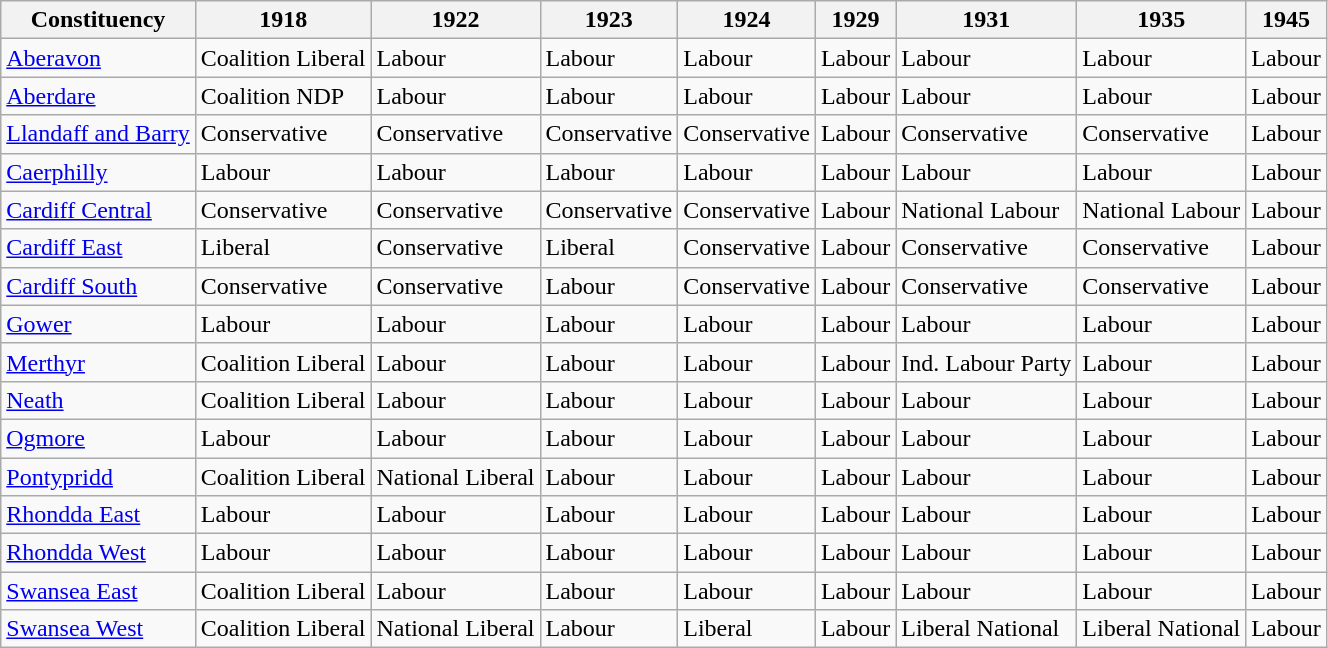<table class="wikitable">
<tr>
<th>Constituency</th>
<th>1918</th>
<th>1922</th>
<th>1923</th>
<th>1924</th>
<th>1929</th>
<th>1931</th>
<th>1935</th>
<th>1945</th>
</tr>
<tr>
<td><a href='#'>Aberavon</a></td>
<td bgcolor=>Coalition Liberal</td>
<td bgcolor=>Labour</td>
<td bgcolor=>Labour</td>
<td bgcolor=>Labour</td>
<td bgcolor=>Labour</td>
<td bgcolor=>Labour</td>
<td bgcolor=>Labour</td>
<td bgcolor=>Labour</td>
</tr>
<tr>
<td><a href='#'>Aberdare</a></td>
<td bgcolor=>Coalition NDP</td>
<td bgcolor=>Labour</td>
<td bgcolor=>Labour</td>
<td bgcolor=>Labour</td>
<td bgcolor=>Labour</td>
<td bgcolor=>Labour</td>
<td bgcolor=>Labour</td>
<td bgcolor=>Labour</td>
</tr>
<tr>
<td><a href='#'>Llandaff and Barry</a></td>
<td bgcolor=>Conservative</td>
<td bgcolor=>Conservative</td>
<td bgcolor=>Conservative</td>
<td bgcolor=>Conservative</td>
<td bgcolor=>Labour</td>
<td bgcolor=>Conservative</td>
<td bgcolor=>Conservative</td>
<td bgcolor=>Labour</td>
</tr>
<tr>
<td><a href='#'>Caerphilly</a></td>
<td bgcolor=>Labour</td>
<td bgcolor=>Labour</td>
<td bgcolor=>Labour</td>
<td bgcolor=>Labour</td>
<td bgcolor=>Labour</td>
<td bgcolor=>Labour</td>
<td bgcolor=>Labour</td>
<td bgcolor=>Labour</td>
</tr>
<tr>
<td><a href='#'>Cardiff Central</a></td>
<td bgcolor=>Conservative</td>
<td bgcolor=>Conservative</td>
<td bgcolor=>Conservative</td>
<td bgcolor=>Conservative</td>
<td bgcolor=>Labour</td>
<td bgcolor=>National Labour</td>
<td bgcolor=>National Labour</td>
<td bgcolor=>Labour</td>
</tr>
<tr>
<td><a href='#'>Cardiff East</a></td>
<td bgcolor=>Liberal</td>
<td bgcolor=>Conservative</td>
<td bgcolor=>Liberal</td>
<td bgcolor=>Conservative</td>
<td bgcolor=>Labour</td>
<td bgcolor=>Conservative</td>
<td bgcolor=>Conservative</td>
<td bgcolor=>Labour</td>
</tr>
<tr>
<td><a href='#'>Cardiff South</a></td>
<td bgcolor=>Conservative</td>
<td bgcolor=>Conservative</td>
<td bgcolor=>Labour</td>
<td bgcolor=>Conservative</td>
<td bgcolor=>Labour</td>
<td bgcolor=>Conservative</td>
<td bgcolor=>Conservative</td>
<td bgcolor=>Labour</td>
</tr>
<tr>
<td><a href='#'>Gower</a></td>
<td bgcolor=>Labour</td>
<td bgcolor=>Labour</td>
<td bgcolor=>Labour</td>
<td bgcolor=>Labour</td>
<td bgcolor=>Labour</td>
<td bgcolor=>Labour</td>
<td bgcolor=>Labour</td>
<td bgcolor=>Labour</td>
</tr>
<tr>
<td><a href='#'>Merthyr</a></td>
<td bgcolor=>Coalition Liberal</td>
<td bgcolor=>Labour</td>
<td bgcolor=>Labour</td>
<td bgcolor=>Labour</td>
<td bgcolor=>Labour</td>
<td bgcolor=>Ind. Labour Party</td>
<td bgcolor=>Labour</td>
<td bgcolor=>Labour</td>
</tr>
<tr>
<td><a href='#'>Neath</a></td>
<td bgcolor=>Coalition Liberal</td>
<td bgcolor=>Labour</td>
<td bgcolor=>Labour</td>
<td bgcolor=>Labour</td>
<td bgcolor=>Labour</td>
<td bgcolor=>Labour</td>
<td bgcolor=>Labour</td>
<td bgcolor=>Labour</td>
</tr>
<tr>
<td><a href='#'>Ogmore</a></td>
<td bgcolor=>Labour</td>
<td bgcolor=>Labour</td>
<td bgcolor=>Labour</td>
<td bgcolor=>Labour</td>
<td bgcolor=>Labour</td>
<td bgcolor=>Labour</td>
<td bgcolor=>Labour</td>
<td bgcolor=>Labour</td>
</tr>
<tr>
<td><a href='#'>Pontypridd</a></td>
<td bgcolor=>Coalition Liberal</td>
<td bgcolor=>National Liberal</td>
<td bgcolor=>Labour</td>
<td bgcolor=>Labour</td>
<td bgcolor=>Labour</td>
<td bgcolor=>Labour</td>
<td bgcolor=>Labour</td>
<td bgcolor=>Labour</td>
</tr>
<tr>
<td><a href='#'>Rhondda East</a></td>
<td bgcolor=>Labour</td>
<td bgcolor=>Labour</td>
<td bgcolor=>Labour</td>
<td bgcolor=>Labour</td>
<td bgcolor=>Labour</td>
<td bgcolor=>Labour</td>
<td bgcolor=>Labour</td>
<td bgcolor=>Labour</td>
</tr>
<tr>
<td><a href='#'>Rhondda West</a></td>
<td bgcolor=>Labour</td>
<td bgcolor=>Labour</td>
<td bgcolor=>Labour</td>
<td bgcolor=>Labour</td>
<td bgcolor=>Labour</td>
<td bgcolor=>Labour</td>
<td bgcolor=>Labour</td>
<td bgcolor=>Labour</td>
</tr>
<tr>
<td><a href='#'>Swansea East</a></td>
<td bgcolor=>Coalition Liberal</td>
<td bgcolor=>Labour</td>
<td bgcolor=>Labour</td>
<td bgcolor=>Labour</td>
<td bgcolor=>Labour</td>
<td bgcolor=>Labour</td>
<td bgcolor=>Labour</td>
<td bgcolor=>Labour</td>
</tr>
<tr>
<td><a href='#'>Swansea West</a></td>
<td bgcolor=>Coalition Liberal</td>
<td bgcolor=>National Liberal</td>
<td bgcolor=>Labour</td>
<td bgcolor=>Liberal</td>
<td bgcolor=>Labour</td>
<td bgcolor=>Liberal National</td>
<td bgcolor=>Liberal National</td>
<td bgcolor=>Labour</td>
</tr>
</table>
